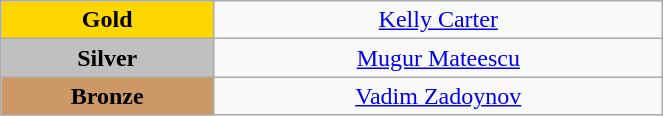<table class="wikitable" style="text-align:center; " width="35%">
<tr>
<td bgcolor="gold"><strong>Gold</strong></td>
<td><a href='#'>Kelly Carter</a><br>  <small><em></em></small></td>
</tr>
<tr>
<td bgcolor="silver"><strong>Silver</strong></td>
<td><a href='#'>Mugur Mateescu</a><br>  <small><em></em></small></td>
</tr>
<tr>
<td bgcolor="CC9966"><strong>Bronze</strong></td>
<td><a href='#'>Vadim Zadoynov</a><br>  <small><em></em></small></td>
</tr>
</table>
